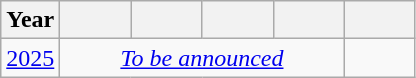<table class="wikitable" style="text-align: center;">
<tr>
<th>Year</th>
<th width=40></th>
<th width=40></th>
<th width=40></th>
<th width=40></th>
<th width=40></th>
</tr>
<tr>
<td> <a href='#'>2025</a></td>
<td colspan=4><em><a href='#'>To be announced</a></em></td>
<td></td>
</tr>
</table>
